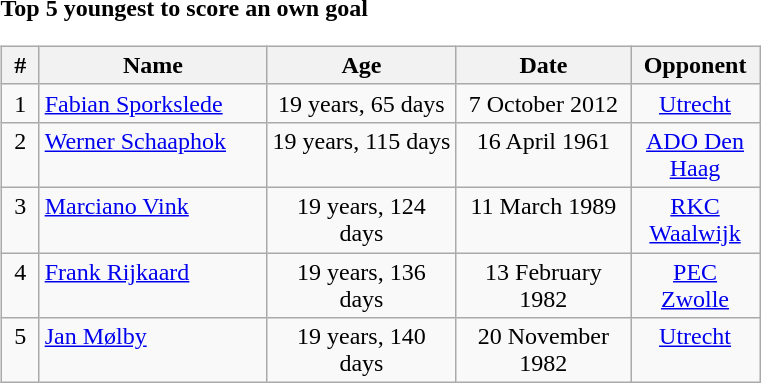<table width=45%>
<tr>
<td width=48% align=left valign=top><br><strong>Top 5 youngest to score an own goal</strong><table class="wikitable" style="width:90%">
<tr valign=top>
<th width=5% align=center>#</th>
<th width=30% align=center>Name</th>
<th width=25% align=center>Age</th>
<th width=23% align=center>Date</th>
<th width=18% align=center>Opponent</th>
</tr>
<tr valign=top>
<td align=center>1</td>
<td> <a href='#'>Fabian Sporkslede</a></td>
<td align=center>19 years, 65 days</td>
<td align=center>7 October 2012</td>
<td align=center><a href='#'>Utrecht</a></td>
</tr>
<tr valign=top>
<td align=center>2</td>
<td> <a href='#'>Werner Schaaphok</a></td>
<td align=center>19 years, 115 days</td>
<td align=center>16 April 1961</td>
<td align=center><a href='#'>ADO Den Haag</a></td>
</tr>
<tr valign=top>
<td align=center>3</td>
<td> <a href='#'>Marciano Vink</a></td>
<td align=center>19 years, 124 days</td>
<td align=center>11 March 1989</td>
<td align=center><a href='#'>RKC Waalwijk</a></td>
</tr>
<tr valign=top>
<td align=center>4</td>
<td> <a href='#'>Frank Rijkaard</a></td>
<td align=center>19 years, 136 days</td>
<td align=center>13 February 1982</td>
<td align=center><a href='#'>PEC Zwolle</a></td>
</tr>
<tr valign=top>
<td align=center>5</td>
<td> <a href='#'>Jan Mølby</a></td>
<td align=center>19 years, 140 days</td>
<td align=center>20 November 1982</td>
<td align=center><a href='#'>Utrecht</a></td>
</tr>
</table>
</td>
</tr>
</table>
